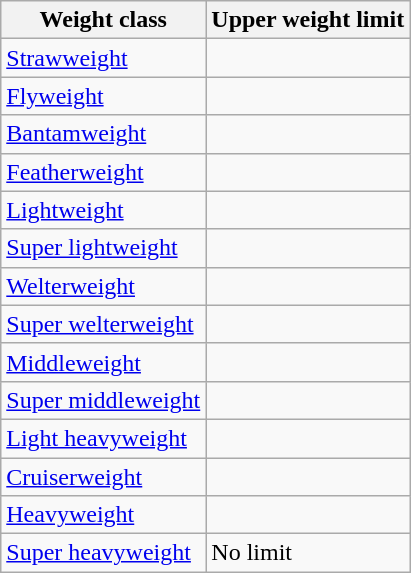<table class="wikitable">
<tr>
<th>Weight class</th>
<th>Upper weight limit</th>
</tr>
<tr>
<td><a href='#'>Strawweight</a></td>
<td></td>
</tr>
<tr>
<td><a href='#'>Flyweight</a></td>
<td></td>
</tr>
<tr>
<td><a href='#'>Bantamweight</a></td>
<td></td>
</tr>
<tr>
<td><a href='#'>Featherweight</a></td>
<td></td>
</tr>
<tr>
<td><a href='#'>Lightweight</a></td>
<td></td>
</tr>
<tr>
<td><a href='#'>Super lightweight</a></td>
<td></td>
</tr>
<tr>
<td><a href='#'>Welterweight</a></td>
<td></td>
</tr>
<tr>
<td><a href='#'>Super welterweight</a></td>
<td></td>
</tr>
<tr>
<td><a href='#'>Middleweight</a></td>
<td></td>
</tr>
<tr>
<td><a href='#'>Super middleweight</a></td>
<td></td>
</tr>
<tr>
<td><a href='#'>Light heavyweight</a></td>
<td></td>
</tr>
<tr>
<td><a href='#'>Cruiserweight</a></td>
<td></td>
</tr>
<tr>
<td><a href='#'>Heavyweight</a></td>
<td></td>
</tr>
<tr>
<td><a href='#'>Super heavyweight</a></td>
<td>No limit</td>
</tr>
</table>
